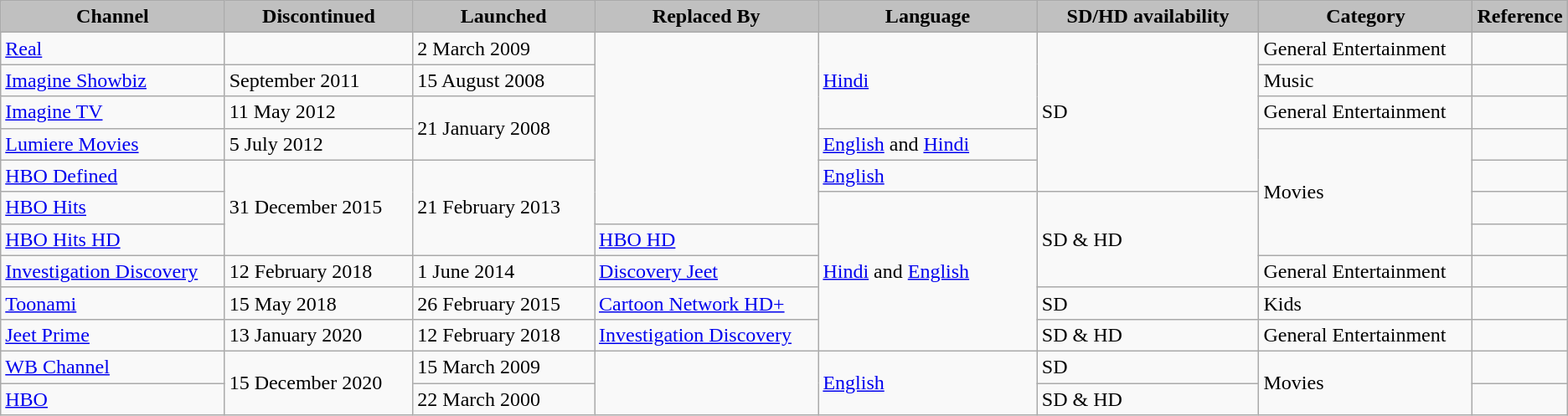<table class="wikitable" style="text-align:middle;">
<tr>
<th style="width:150pt; background:silver;">Channel</th>
<th style="width:120pt; background:silver;">Discontinued</th>
<th style="width:120pt; background:silver;">Launched</th>
<th style="width:150pt; background:silver;">Replaced By</th>
<th style="width:150pt; background:silver;">Language</th>
<th style="width:150pt; background:silver;">SD/HD availability</th>
<th style="width:140pt; background:silver;">Category</th>
<th style="width:50pt; background:silver;">Reference</th>
</tr>
<tr>
<td><a href='#'>Real</a></td>
<td></td>
<td>2 March 2009</td>
<td rowspan="6"></td>
<td rowspan="3"><a href='#'>Hindi</a></td>
<td rowspan="5">SD</td>
<td>General Entertainment</td>
<td></td>
</tr>
<tr>
<td><a href='#'>Imagine Showbiz</a></td>
<td>September 2011</td>
<td>15 August 2008</td>
<td>Music</td>
<td></td>
</tr>
<tr>
<td><a href='#'>Imagine TV</a></td>
<td>11 May 2012</td>
<td rowspan="2">21 January 2008</td>
<td>General Entertainment</td>
<td></td>
</tr>
<tr>
<td><a href='#'>Lumiere Movies</a></td>
<td>5 July 2012</td>
<td><a href='#'>English</a> and <a href='#'>Hindi</a></td>
<td rowspan="4">Movies</td>
<td></td>
</tr>
<tr>
<td><a href='#'>HBO Defined</a></td>
<td rowspan="3">31 December 2015</td>
<td rowspan="3">21 February 2013</td>
<td><a href='#'>English</a></td>
<td></td>
</tr>
<tr>
<td><a href='#'>HBO Hits</a></td>
<td rowspan="5"><a href='#'>Hindi</a> and <a href='#'>English</a></td>
<td rowspan="3">SD & HD</td>
<td></td>
</tr>
<tr>
<td><a href='#'>HBO Hits HD</a></td>
<td><a href='#'>HBO HD</a></td>
<td></td>
</tr>
<tr>
<td><a href='#'>Investigation Discovery</a></td>
<td>12 February 2018</td>
<td>1 June 2014</td>
<td><a href='#'>Discovery Jeet</a></td>
<td>General Entertainment</td>
<td></td>
</tr>
<tr>
<td><a href='#'>Toonami</a></td>
<td>15 May 2018</td>
<td>26 February 2015</td>
<td><a href='#'>Cartoon Network HD+</a></td>
<td>SD</td>
<td>Kids</td>
<td></td>
</tr>
<tr>
<td><a href='#'>Jeet Prime</a></td>
<td>13 January 2020</td>
<td>12 February 2018</td>
<td><a href='#'>Investigation Discovery</a></td>
<td>SD & HD</td>
<td>General Entertainment</td>
<td></td>
</tr>
<tr>
<td><a href='#'>WB Channel</a></td>
<td rowspan="2">15 December 2020</td>
<td>15 March 2009</td>
<td rowspan="2"></td>
<td rowspan="2"><a href='#'>English</a></td>
<td>SD</td>
<td rowspan="2">Movies</td>
<td></td>
</tr>
<tr>
<td><a href='#'>HBO</a></td>
<td>22 March 2000</td>
<td>SD & HD</td>
<td></td>
</tr>
</table>
